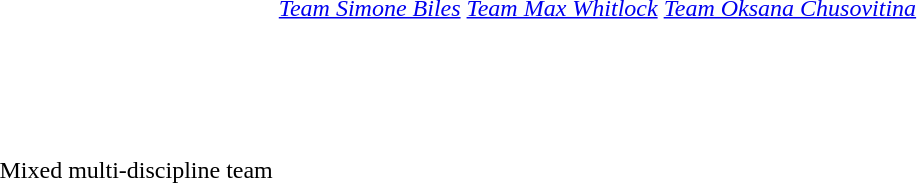<table>
<tr>
<td>Mixed multi-discipline team<br></td>
<td> <a href='#'><em>Team Simone Biles</em></a><br><br><br><br><br><br><br><br><br><br><br><br><br></td>
<td> <a href='#'><em>Team Max Whitlock</em></a><br><br><br><br><br><br><br><br><br><br><br><br><br></td>
<td> <a href='#'><em>Team Oksana Chusovitina</em></a><br><br><br><br><br><br><br><br><br><br><br><br><br></td>
</tr>
</table>
